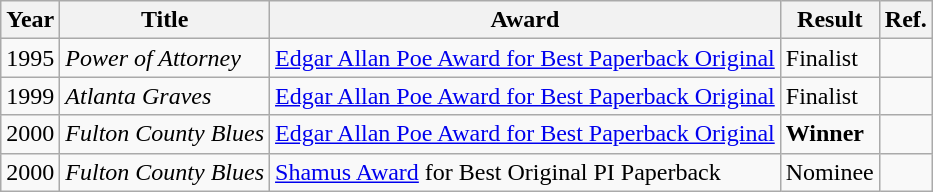<table class="wikitable sortable mw-collapsible">
<tr>
<th>Year</th>
<th>Title</th>
<th>Award</th>
<th>Result</th>
<th>Ref.</th>
</tr>
<tr>
<td>1995</td>
<td><em>Power of Attorney</em></td>
<td><a href='#'>Edgar Allan Poe Award for Best Paperback Original</a></td>
<td>Finalist</td>
<td></td>
</tr>
<tr>
<td>1999</td>
<td><em>Atlanta Graves</em></td>
<td><a href='#'>Edgar Allan Poe Award for Best Paperback Original</a></td>
<td>Finalist</td>
<td></td>
</tr>
<tr>
<td>2000</td>
<td><em>Fulton County Blues</em></td>
<td><a href='#'>Edgar Allan Poe Award for Best Paperback Original</a></td>
<td><strong>Winner</strong></td>
<td></td>
</tr>
<tr>
<td>2000</td>
<td><em>Fulton County Blues</em></td>
<td><a href='#'>Shamus Award</a> for Best Original PI Paperback</td>
<td>Nominee</td>
<td></td>
</tr>
</table>
